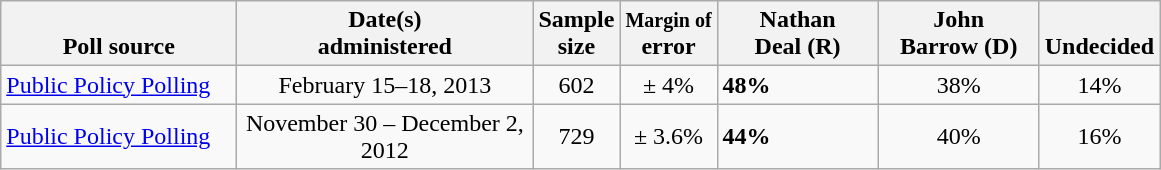<table class="wikitable">
<tr valign= bottom>
<th style="width:150px;">Poll source</th>
<th style="width:190px;">Date(s)<br>administered</th>
<th class=small>Sample<br>size</th>
<th><small>Margin of</small><br>error</th>
<th style="width:100px;">Nathan<br>Deal (R)</th>
<th style="width:100px;">John<br>Barrow (D)</th>
<th style="width:40px;">Undecided</th>
</tr>
<tr>
<td><a href='#'>Public Policy Polling</a></td>
<td align=center>February 15–18, 2013</td>
<td align=center>602</td>
<td align=center>± 4%</td>
<td><strong>48%</strong></td>
<td align=center>38%</td>
<td align=center>14%</td>
</tr>
<tr>
<td><a href='#'>Public Policy Polling</a></td>
<td align=center>November 30 – December 2, 2012</td>
<td align=center>729</td>
<td align=center>± 3.6%</td>
<td><strong>44%</strong></td>
<td align=center>40%</td>
<td align=center>16%</td>
</tr>
</table>
